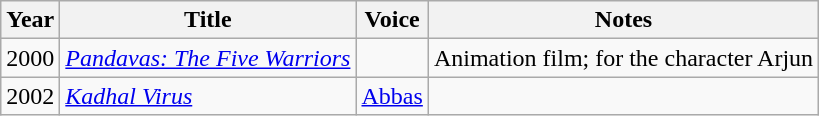<table class="wikitable sortable">
<tr>
<th>Year</th>
<th>Title</th>
<th>Voice</th>
<th>Notes</th>
</tr>
<tr>
<td>2000</td>
<td><em><a href='#'>Pandavas: The Five Warriors</a></em></td>
<td></td>
<td>Animation film; for the character Arjun</td>
</tr>
<tr>
<td>2002</td>
<td><em><a href='#'>Kadhal Virus</a></em></td>
<td><a href='#'>Abbas</a></td>
<td></td>
</tr>
</table>
